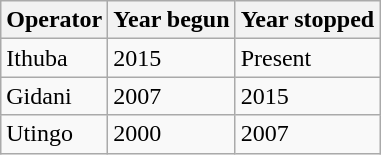<table class="wikitable">
<tr>
<th>Operator</th>
<th>Year begun</th>
<th>Year stopped</th>
</tr>
<tr>
<td>Ithuba</td>
<td>2015</td>
<td>Present</td>
</tr>
<tr>
<td>Gidani</td>
<td>2007</td>
<td>2015</td>
</tr>
<tr>
<td>Utingo</td>
<td>2000</td>
<td>2007</td>
</tr>
</table>
